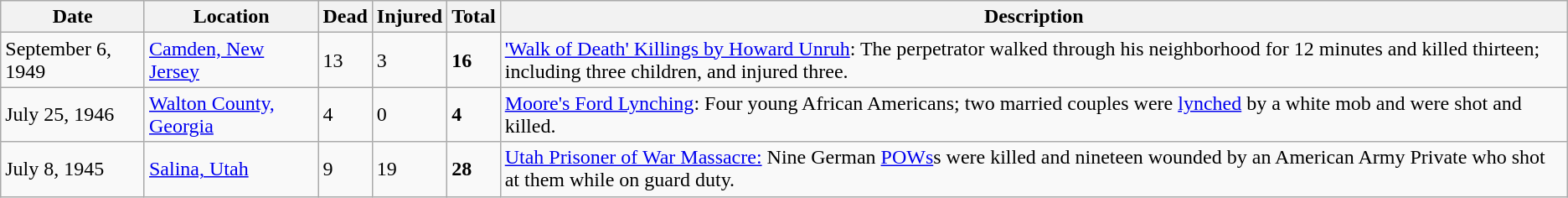<table class="wikitable sortable">
<tr>
<th>Date</th>
<th>Location</th>
<th>Dead</th>
<th>Injured</th>
<th>Total</th>
<th>Description</th>
</tr>
<tr>
<td>September 6, 1949</td>
<td><a href='#'>Camden, New Jersey</a></td>
<td>13</td>
<td>3</td>
<td><strong>16</strong></td>
<td><a href='#'>'Walk of Death' Killings by Howard Unruh</a>: The perpetrator walked through his neighborhood for 12 minutes and killed thirteen; including three children, and injured three.</td>
</tr>
<tr>
<td>July 25, 1946</td>
<td><a href='#'>Walton County, Georgia</a></td>
<td>4</td>
<td>0</td>
<td><strong>4</strong></td>
<td><a href='#'>Moore's Ford Lynching</a>: Four young African Americans; two married couples were <a href='#'>lynched</a> by a white mob and were shot and killed.</td>
</tr>
<tr>
<td>July 8, 1945</td>
<td><a href='#'>Salina, Utah</a></td>
<td>9</td>
<td>19</td>
<td><strong>28</strong></td>
<td><a href='#'>Utah Prisoner of War Massacre:</a> Nine German <a href='#'>POWs</a>s were killed and nineteen wounded by an American Army Private who shot at them while on guard duty.</td>
</tr>
</table>
